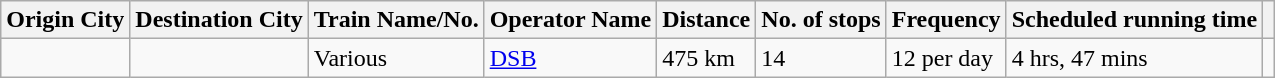<table class="wikitable sortable">
<tr>
<th>Origin City</th>
<th>Destination City</th>
<th>Train Name/No.</th>
<th>Operator Name</th>
<th>Distance</th>
<th>No. of stops</th>
<th>Frequency</th>
<th data-sort-type="number">Scheduled running time</th>
<th></th>
</tr>
<tr>
<td></td>
<td></td>
<td>Various</td>
<td><a href='#'>DSB</a></td>
<td>475 km</td>
<td>14</td>
<td>12 per day</td>
<td>4 hrs, 47 mins</td>
<td></td>
</tr>
</table>
